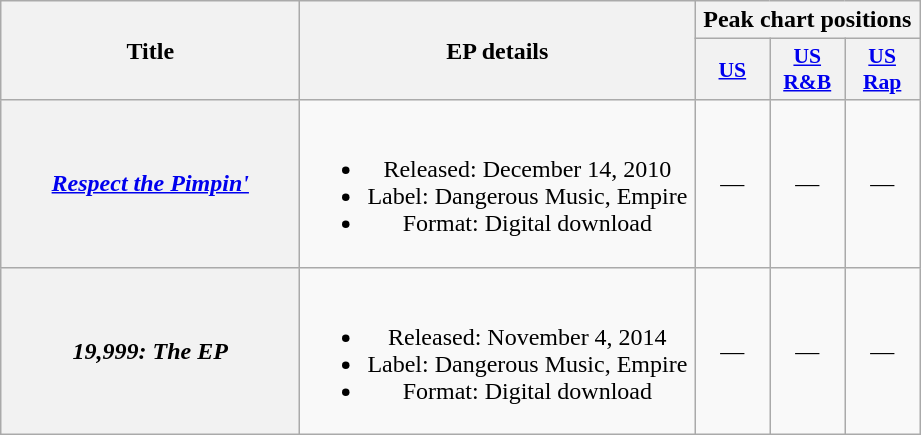<table class="wikitable plainrowheaders" style="text-align:center;">
<tr>
<th scope="col" rowspan="2" style="width:12em;">Title</th>
<th scope="col" rowspan="2" style="width:16em;">EP details</th>
<th colspan="3" scope="col">Peak chart positions</th>
</tr>
<tr>
<th scope="col" style="width:3em;font-size:90%;"><a href='#'>US</a></th>
<th scope="col" style="width:3em;font-size:90%;"><a href='#'>US R&B</a></th>
<th scope="col" style="width:3em;font-size:90%;"><a href='#'>US<br>Rap</a></th>
</tr>
<tr>
<th scope="row"><em><a href='#'>Respect the Pimpin'</a></em></th>
<td><br><ul><li>Released: December 14, 2010</li><li>Label: Dangerous Music, Empire</li><li>Format: Digital download</li></ul></td>
<td>—</td>
<td>—</td>
<td>—</td>
</tr>
<tr>
<th scope="row"><em>19,999: The EP</em></th>
<td><br><ul><li>Released: November 4, 2014</li><li>Label: Dangerous Music, Empire</li><li>Format: Digital download</li></ul></td>
<td>—</td>
<td>—</td>
<td>—</td>
</tr>
</table>
